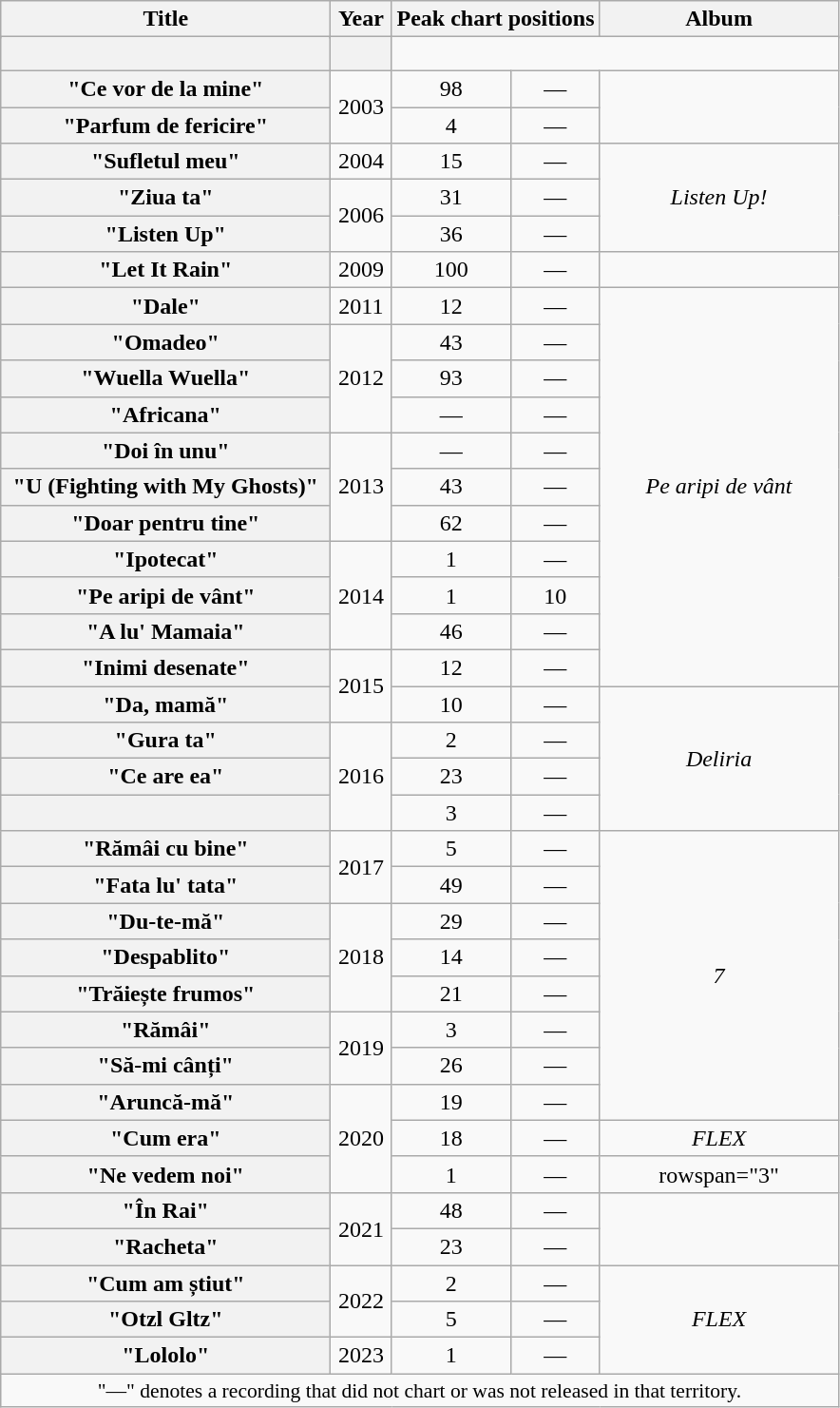<table class="wikitable plainrowheaders" style="text-align:center;">
<tr>
<th scope="col" rowspan="2" style="width:14em;">Title</th>
<th scope="col" rowspan="2" style="width:1em;">Year</th>
<th colspan="2" scope="col">Peak chart positions</th>
<th scope="col" rowspan="2" style="width:10em;">Album</th>
</tr>
<tr>
</tr>
<tr>
<th scope="col" style="width:2.5em;font-size:90%;"><a href='#'></a><br></th>
<th scope="col" style="width:2.5em;font-size:90%;"><a href='#'></a><br></th>
</tr>
<tr>
<th scope="row">"Ce vor de la mine"</th>
<td rowspan="2">2003</td>
<td>98</td>
<td>—</td>
<td rowspan="2"></td>
</tr>
<tr>
<th scope="row">"Parfum de fericire"</th>
<td>4</td>
<td>—</td>
</tr>
<tr>
<th scope="row">"Sufletul meu"<br></th>
<td rowspan="1">2004</td>
<td>15</td>
<td>—</td>
<td rowspan="3"><em>Listen Up!</em></td>
</tr>
<tr>
<th scope="row">"Ziua ta"</th>
<td rowspan="2">2006</td>
<td>31</td>
<td>—</td>
</tr>
<tr>
<th scope="row">"Listen Up"<br></th>
<td>36</td>
<td>—</td>
</tr>
<tr>
<th scope="row">"Let It Rain"</th>
<td>2009</td>
<td>100</td>
<td>—</td>
<td></td>
</tr>
<tr>
<th scope="row">"Dale"</th>
<td rowspan="1">2011</td>
<td>12</td>
<td>—</td>
<td rowspan="11"><em>Pe aripi de vânt</em></td>
</tr>
<tr>
<th scope="row">"Omadeo"</th>
<td rowspan="3">2012</td>
<td>43</td>
<td>—</td>
</tr>
<tr>
<th scope="row">"Wuella Wuella"</th>
<td>93</td>
<td>—</td>
</tr>
<tr>
<th scope="row">"Africana"</th>
<td>—</td>
<td>—</td>
</tr>
<tr>
<th scope="row">"Doi în unu"<br></th>
<td rowspan="3">2013</td>
<td>—</td>
<td>—</td>
</tr>
<tr>
<th scope="row">"U (Fighting with My Ghosts)"</th>
<td>43</td>
<td>—</td>
</tr>
<tr>
<th scope="row">"Doar pentru tine"</th>
<td>62</td>
<td>—</td>
</tr>
<tr>
<th scope="row">"Ipotecat"<br></th>
<td rowspan="3">2014</td>
<td>1</td>
<td>—</td>
</tr>
<tr>
<th scope="row">"Pe aripi de vânt"<br></th>
<td>1</td>
<td>10</td>
</tr>
<tr>
<th scope="row">"A lu' Mamaia"<br></th>
<td>46</td>
<td>—</td>
</tr>
<tr>
<th scope="row">"Inimi desenate"</th>
<td rowspan="2">2015</td>
<td>12</td>
<td>—</td>
</tr>
<tr>
<th scope="row">"Da, mamă"</th>
<td>10</td>
<td>—</td>
<td rowspan="4"><em>Deliria</em></td>
</tr>
<tr>
<th scope="row">"Gura ta"<br></th>
<td rowspan="3">2016</td>
<td>2</td>
<td>—</td>
</tr>
<tr>
<th scope="row">"Ce are ea"</th>
<td>23</td>
<td>—</td>
</tr>
<tr>
<th scope="row"></th>
<td>3</td>
<td>—</td>
</tr>
<tr>
<th scope="row">"Rămâi cu bine"<br></th>
<td rowspan="2">2017</td>
<td>5</td>
<td>—</td>
<td rowspan="8"><em>7</em></td>
</tr>
<tr>
<th scope="row">"Fata lu' tata"</th>
<td>49</td>
<td>—</td>
</tr>
<tr>
<th scope="row">"Du-te-mă"</th>
<td rowspan="3">2018</td>
<td>29</td>
<td>—</td>
</tr>
<tr>
<th scope="row">"Despablito"<br></th>
<td>14</td>
<td>—</td>
</tr>
<tr>
<th scope="row">"Trăiește frumos"</th>
<td>21</td>
<td>—</td>
</tr>
<tr>
<th scope="row">"Rămâi"<br></th>
<td rowspan="2">2019</td>
<td>3</td>
<td>—</td>
</tr>
<tr>
<th scope="row">"Să-mi cânți"</th>
<td>26</td>
<td>—</td>
</tr>
<tr>
<th scope="row">"Aruncă-mă"</th>
<td rowspan="3">2020</td>
<td>19</td>
<td>—</td>
</tr>
<tr>
<th scope="row">"Cum era"<br></th>
<td>18</td>
<td>—</td>
<td><em>FLEX</em></td>
</tr>
<tr>
<th scope="row">"Ne vedem noi"<br></th>
<td>1</td>
<td>—</td>
<td>rowspan="3" </td>
</tr>
<tr>
<th scope="row">"În Rai"<br></th>
<td rowspan="2">2021</td>
<td>48</td>
<td>—</td>
</tr>
<tr>
<th scope="row">"Racheta"</th>
<td>23</td>
<td>—</td>
</tr>
<tr>
<th scope="row">"Cum am știut"<br></th>
<td rowspan="2">2022</td>
<td>2</td>
<td>—</td>
<td rowspan="3"><em>FLEX</em></td>
</tr>
<tr>
<th scope="row">"Otzl Gltz"</th>
<td>5</td>
<td>—</td>
</tr>
<tr>
<th scope="row">"Lololo"</th>
<td rowspan="1">2023</td>
<td>1</td>
<td>—</td>
</tr>
<tr>
<td colspan="18" style="font-size:90%">"—" denotes a recording that did not chart or was not released in that territory.</td>
</tr>
</table>
